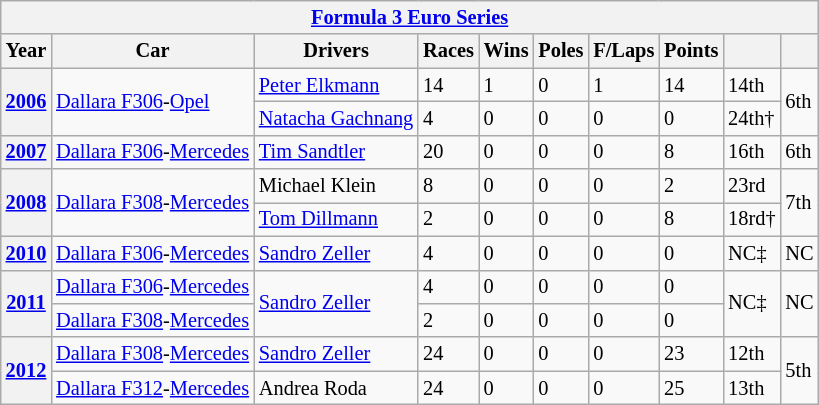<table class="wikitable" style="font-size:85%">
<tr>
<th colspan="10" align="center"><a href='#'>Formula 3 Euro Series</a></th>
</tr>
<tr>
<th>Year</th>
<th>Car</th>
<th>Drivers</th>
<th>Races</th>
<th>Wins</th>
<th>Poles</th>
<th>F/Laps</th>
<th>Points</th>
<th></th>
<th></th>
</tr>
<tr>
<th rowspan=2><a href='#'>2006</a></th>
<td rowspan=2><a href='#'>Dallara F306</a>-<a href='#'>Opel</a></td>
<td> <a href='#'>Peter Elkmann</a></td>
<td>14</td>
<td>1</td>
<td>0</td>
<td>1</td>
<td>14</td>
<td>14th</td>
<td rowspan=2>6th</td>
</tr>
<tr>
<td> <a href='#'>Natacha Gachnang</a></td>
<td>4</td>
<td>0</td>
<td>0</td>
<td>0</td>
<td>0</td>
<td>24th†</td>
</tr>
<tr>
<th rowspan=1><a href='#'>2007</a></th>
<td rowspan=1><a href='#'>Dallara F306</a>-<a href='#'>Mercedes</a></td>
<td> <a href='#'>Tim Sandtler</a></td>
<td>20</td>
<td>0</td>
<td>0</td>
<td>0</td>
<td>8</td>
<td>16th</td>
<td rowspan=1>6th</td>
</tr>
<tr>
<th rowspan=2><a href='#'>2008</a></th>
<td rowspan=2><a href='#'>Dallara F308</a>-<a href='#'>Mercedes</a></td>
<td> Michael Klein</td>
<td>8</td>
<td>0</td>
<td>0</td>
<td>0</td>
<td>2</td>
<td>23rd</td>
<td rowspan=2>7th</td>
</tr>
<tr>
<td> <a href='#'>Tom Dillmann</a></td>
<td>2</td>
<td>0</td>
<td>0</td>
<td>0</td>
<td>8</td>
<td>18rd†</td>
</tr>
<tr>
<th rowspan=1><a href='#'>2010</a></th>
<td rowspan=1><a href='#'>Dallara F306</a>-<a href='#'>Mercedes</a></td>
<td> <a href='#'>Sandro Zeller</a></td>
<td>4</td>
<td>0</td>
<td>0</td>
<td>0</td>
<td>0</td>
<td>NC‡</td>
<td rowspan=1>NC</td>
</tr>
<tr>
<th rowspan=2><a href='#'>2011</a></th>
<td rowspan=1><a href='#'>Dallara F306</a>-<a href='#'>Mercedes</a></td>
<td rowspan=2> <a href='#'>Sandro Zeller</a></td>
<td>4</td>
<td>0</td>
<td>0</td>
<td>0</td>
<td>0</td>
<td rowspan=2>NC‡</td>
<td rowspan=2>NC</td>
</tr>
<tr>
<td rowspan=1><a href='#'>Dallara F308</a>-<a href='#'>Mercedes</a></td>
<td>2</td>
<td>0</td>
<td>0</td>
<td>0</td>
<td>0</td>
</tr>
<tr>
<th rowspan=2><a href='#'>2012</a></th>
<td rowspan=1><a href='#'>Dallara F308</a>-<a href='#'>Mercedes</a></td>
<td> <a href='#'>Sandro Zeller</a></td>
<td>24</td>
<td>0</td>
<td>0</td>
<td>0</td>
<td>23</td>
<td>12th</td>
<td rowspan=2>5th</td>
</tr>
<tr>
<td rowspan=1><a href='#'>Dallara F312</a>-<a href='#'>Mercedes</a></td>
<td> Andrea Roda</td>
<td>24</td>
<td>0</td>
<td>0</td>
<td>0</td>
<td>25</td>
<td>13th</td>
</tr>
</table>
